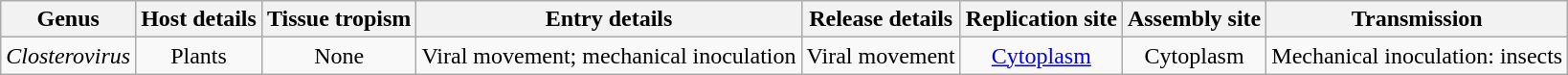<table class="wikitable sortable" style="text-align:center">
<tr>
<th>Genus</th>
<th>Host details</th>
<th>Tissue tropism</th>
<th>Entry details</th>
<th>Release details</th>
<th>Replication site</th>
<th>Assembly site</th>
<th>Transmission</th>
</tr>
<tr>
<td><em>Closterovirus</em></td>
<td>Plants</td>
<td>None</td>
<td>Viral movement; mechanical inoculation</td>
<td>Viral movement</td>
<td><a href='#'>Cytoplasm</a></td>
<td>Cytoplasm</td>
<td>Mechanical inoculation: insects</td>
</tr>
</table>
